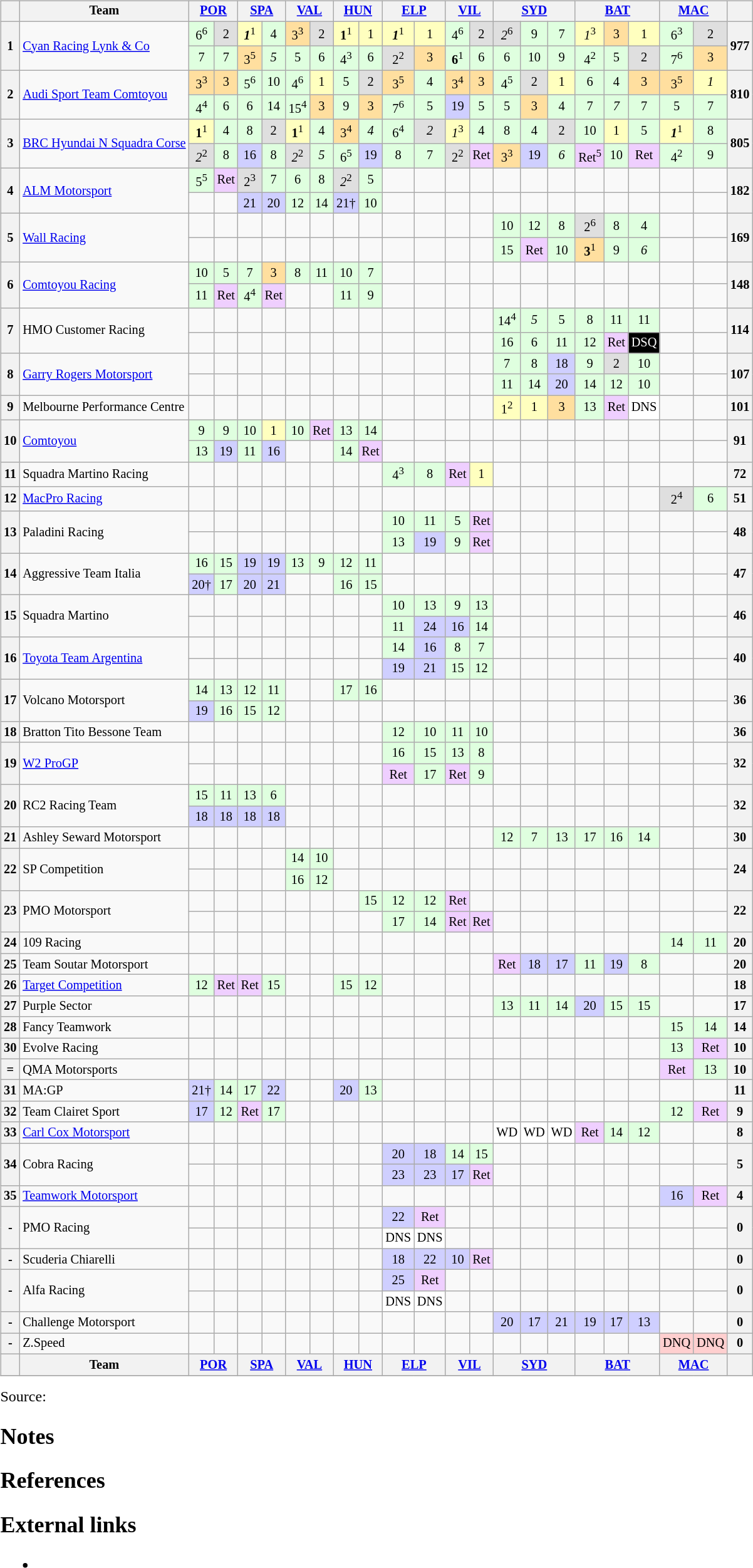<table>
<tr>
<td valign="top"><br><table align=left| class="wikitable" style="font-size: 85%; text-align: center;">
<tr valign="top">
<th valign=middle></th>
<th valign=center>Team</th>
<th colspan="2"><a href='#'>POR</a><br></th>
<th colspan="2"><a href='#'>SPA</a><br></th>
<th colspan="2"><a href='#'>VAL</a><br></th>
<th colspan="2"><a href='#'>HUN</a><br></th>
<th colspan="2"><a href='#'>ELP</a><br></th>
<th colspan="2"><a href='#'>VIL</a><br></th>
<th colspan="3"><a href='#'>SYD</a><br></th>
<th colspan="3"><a href='#'>BAT</a><br></th>
<th colspan="2"><a href='#'>MAC</a><br></th>
<th valign="middle">  </th>
</tr>
<tr>
<th rowspan=2>1</th>
<td rowspan=2 align=left> <a href='#'>Cyan Racing Lynk & Co</a></td>
<td style="background:#dfffdf;">6<sup>6</sup></td>
<td style="background:#dfdfdf;">2</td>
<td style="background:#ffffbf;"><strong><em>1</em></strong><sup>1</sup></td>
<td style="background:#dfffdf;">4</td>
<td style="background:#ffdf9f;">3<sup>3</sup></td>
<td style="background:#dfdfdf;">2</td>
<td style="background:#ffffbf;"><strong>1</strong><sup>1</sup></td>
<td style="background:#ffffbf;">1</td>
<td style="background:#ffffbf;"><strong><em>1</em></strong><sup>1</sup></td>
<td style="background:#ffffbf;">1</td>
<td style="background:#dfffdf;">4<sup>6</sup></td>
<td style="background:#dfdfdf;">2</td>
<td style="background:#dfdfdf;"><em>2</em><sup>6</sup></td>
<td style="background:#dfffdf;">9</td>
<td style="background:#dfffdf;">7</td>
<td style="background:#ffffbf;"><em>1</em><sup>3</sup></td>
<td style="background:#ffdf9f;">3</td>
<td style="background:#ffffbf;">1</td>
<td style="background:#dfffdf;">6<sup>3</sup></td>
<td style="background:#dfdfdf;">2</td>
<th rowspan=2>977</th>
</tr>
<tr>
<td style="background:#dfffdf;">7</td>
<td style="background:#dfffdf;">7</td>
<td style="background:#ffdf9f;">3<sup>5</sup></td>
<td style="background:#dfffdf;"><em>5</em></td>
<td style="background:#dfffdf;">5</td>
<td style="background:#dfffdf;">6</td>
<td style="background:#dfffdf;">4<sup>3</sup></td>
<td style="background:#dfffdf;">6</td>
<td style="background:#dfdfdf;">2<sup>2</sup></td>
<td style="background:#ffdf9f;">3</td>
<td style="background:#dfffdf;"><strong>6</strong><sup>1</sup></td>
<td style="background:#dfffdf;">6</td>
<td style="background:#dfffdf;">6</td>
<td style="background:#dfffdf;">10</td>
<td style="background:#dfffdf;">9</td>
<td style="background:#dfffdf;">4<sup>2</sup></td>
<td style="background:#dfffdf;">5</td>
<td style="background:#dfdfdf;">2</td>
<td style="background:#dfffdf;">7<sup>6</sup></td>
<td style="background:#ffdf9f;">3</td>
</tr>
<tr>
<th rowspan=2>2</th>
<td rowspan=2 align=left> <a href='#'>Audi Sport Team Comtoyou</a></td>
<td style="background:#ffdf9f;">3<sup>3</sup></td>
<td style="background:#ffdf9f;">3</td>
<td style="background:#dfffdf;">5<sup>6</sup></td>
<td style="background:#dfffdf;">10</td>
<td style="background:#dfffdf;">4<sup>6</sup></td>
<td style="background:#ffffbf;">1</td>
<td style="background:#dfffdf;">5</td>
<td style="background:#dfdfdf;">2</td>
<td style="background:#ffdf9f;">3<sup>5</sup></td>
<td style="background:#dfffdf;">4</td>
<td style="background:#ffdf9f;">3<sup>4</sup></td>
<td style="background:#ffdf9f;">3</td>
<td style="background:#dfffdf;">4<sup>5</sup></td>
<td style="background:#dfdfdf;">2</td>
<td style="background:#ffffbf;">1</td>
<td style="background:#dfffdf;">6</td>
<td style="background:#dfffdf;">4</td>
<td style="background:#ffdf9f;">3</td>
<td style="background:#ffdf9f;">3<sup>5</sup></td>
<td style="background:#ffffbf;"><em>1</em></td>
<th rowspan=2>810</th>
</tr>
<tr>
<td style="background:#dfffdf;">4<sup>4</sup></td>
<td style="background:#dfffdf;">6</td>
<td style="background:#dfffdf;">6</td>
<td style="background:#dfffdf;">14</td>
<td style="background:#dfffdf;">15<sup>4</sup></td>
<td style="background:#ffdf9f;">3</td>
<td style="background:#dfffdf;">9</td>
<td style="background:#ffdf9f;">3</td>
<td style="background:#dfffdf;">7<sup>6</sup></td>
<td style="background:#dfffdf;">5</td>
<td style="background:#cfcfff;">19</td>
<td style="background:#dfffdf;">5</td>
<td style="background:#dfffdf;">5</td>
<td style="background:#ffdf9f;">3</td>
<td style="background:#dfffdf;">4</td>
<td style="background:#dfffdf;">7</td>
<td style="background:#dfffdf;"><em>7</em></td>
<td style="background:#dfffdf;">7</td>
<td style="background:#dfffdf;">5</td>
<td style="background:#dfffdf;">7</td>
</tr>
<tr>
<th rowspan=2>3</th>
<td rowspan=2 align=left> <a href='#'>BRC Hyundai N Squadra Corse</a></td>
<td style="background:#ffffbf;"><strong>1</strong><sup>1</sup></td>
<td style="background:#dfffdf;">4</td>
<td style="background:#dfffdf;">8</td>
<td style="background:#dfdfdf;">2</td>
<td style="background:#ffffbf;"><strong>1</strong><sup>1</sup></td>
<td style="background:#dfffdf;">4</td>
<td style="background:#ffdf9f;">3<sup>4</sup></td>
<td style="background:#dfffdf;"><em>4</em></td>
<td style="background:#dfffdf;">6<sup>4</sup></td>
<td style="background:#dfdfdf;"><em>2</em></td>
<td style="background:#ffffbf;"><em>1</em><sup>3</sup></td>
<td style="background:#dfffdf;">4</td>
<td style="background:#dfffdf;">8</td>
<td style="background:#dfffdf;">4</td>
<td style="background:#dfdfdf;">2</td>
<td style="background:#dfffdf;">10</td>
<td style="background:#ffffbf;">1</td>
<td style="background:#dfffdf;">5</td>
<td style="background:#ffffbf;"><strong><em>1</em></strong><sup>1</sup></td>
<td style="background:#dfffdf;">8</td>
<th rowspan=2>805</th>
</tr>
<tr>
<td style="background:#dfdfdf;"><em>2</em><sup>2</sup></td>
<td style="background:#dfffdf;">8</td>
<td style="background:#cfcfff;">16</td>
<td style="background:#dfffdf;">8</td>
<td style="background:#dfdfdf;"><em>2</em><sup>2</sup></td>
<td style="background:#dfffdf;"><em>5</em></td>
<td style="background:#dfffdf;">6<sup>5</sup></td>
<td style="background:#cfcfff;">19</td>
<td style="background:#dfffdf;">8</td>
<td style="background:#dfffdf;">7</td>
<td style="background:#dfdfdf;">2<sup>2</sup></td>
<td style="background:#efcfff;">Ret</td>
<td style="background:#ffdf9f;">3<sup>3</sup></td>
<td style="background:#cfcfff;">19</td>
<td style="background:#dfffdf;"><em>6</em></td>
<td style="background:#efcfff;">Ret<sup>5</sup></td>
<td style="background:#dfffdf;">10</td>
<td style="background:#efcfff;">Ret</td>
<td style="background:#dfffdf;">4<sup>2</sup></td>
<td style="background:#dfffdf;">9</td>
</tr>
<tr>
<th rowspan=2>4</th>
<td rowspan=2 align=left> <a href='#'>ALM Motorsport</a></td>
<td style="background:#dfffdf;">5<sup>5</sup></td>
<td style="background:#efcfff;">Ret</td>
<td style="background:#dfdfdf;">2<sup>3</sup></td>
<td style="background:#dfffdf;">7</td>
<td style="background:#dfffdf;">6</td>
<td style="background:#dfffdf;">8</td>
<td style="background:#dfdfdf;"><em>2</em><sup>2</sup></td>
<td style="background:#dfffdf;">5</td>
<td></td>
<td></td>
<td></td>
<td></td>
<td></td>
<td></td>
<td></td>
<td></td>
<td></td>
<td></td>
<td></td>
<td></td>
<th rowspan=2>182</th>
</tr>
<tr>
<td></td>
<td></td>
<td style="background:#cfcfff;">21</td>
<td style="background:#cfcfff;">20</td>
<td style="background:#dfffdf;">12</td>
<td style="background:#dfffdf;">14</td>
<td style="background:#cfcfff;">21†</td>
<td style="background:#dfffdf;">10</td>
<td></td>
<td></td>
<td></td>
<td></td>
<td></td>
<td></td>
<td></td>
<td></td>
<td></td>
<td></td>
<td></td>
<td></td>
</tr>
<tr>
<th rowspan=2>5</th>
<td rowspan=2 align=left> <a href='#'>Wall Racing</a></td>
<td></td>
<td></td>
<td></td>
<td></td>
<td></td>
<td></td>
<td></td>
<td></td>
<td></td>
<td></td>
<td></td>
<td></td>
<td style="background:#dfffdf;">10</td>
<td style="background:#dfffdf;">12</td>
<td style="background:#dfffdf;">8</td>
<td style="background:#dfdfdf;">2<sup>6</sup></td>
<td style="background:#dfffdf;">8</td>
<td style="background:#dfffdf;">4</td>
<td></td>
<td></td>
<th rowspan=2>169</th>
</tr>
<tr>
<td></td>
<td></td>
<td></td>
<td></td>
<td></td>
<td></td>
<td></td>
<td></td>
<td></td>
<td></td>
<td></td>
<td></td>
<td style="background:#dfffdf;">15</td>
<td style="background:#efcfff;">Ret</td>
<td style="background:#dfffdf;">10</td>
<td style="background:#ffdf9f;"><strong>3</strong><sup>1</sup></td>
<td style="background:#dfffdf;">9</td>
<td style="background:#dfffdf;"><em>6</em></td>
<td></td>
<td></td>
</tr>
<tr>
<th rowspan=2>6</th>
<td rowspan=2 align=left> <a href='#'>Comtoyou Racing</a></td>
<td style="background:#dfffdf;">10</td>
<td style="background:#dfffdf;">5</td>
<td style="background:#dfffdf;">7</td>
<td style="background:#ffdf9f;">3</td>
<td style="background:#dfffdf;">8</td>
<td style="background:#dfffdf;">11</td>
<td style="background:#dfffdf;">10</td>
<td style="background:#dfffdf;">7</td>
<td></td>
<td></td>
<td></td>
<td></td>
<td></td>
<td></td>
<td></td>
<td></td>
<td></td>
<td></td>
<td></td>
<td></td>
<th rowspan=2>148</th>
</tr>
<tr>
<td style="background:#dfffdf;">11</td>
<td style="background:#efcfff;">Ret</td>
<td style="background:#dfffdf;">4<sup>4</sup></td>
<td style="background:#efcfff;">Ret</td>
<td></td>
<td></td>
<td style="background:#dfffdf;">11</td>
<td style="background:#dfffdf;">9</td>
<td></td>
<td></td>
<td></td>
<td></td>
<td></td>
<td></td>
<td></td>
<td></td>
<td></td>
<td></td>
<td></td>
<td></td>
</tr>
<tr>
<th rowspan=2>7</th>
<td rowspan=2 align=left> HMO Customer Racing</td>
<td></td>
<td></td>
<td></td>
<td></td>
<td></td>
<td></td>
<td></td>
<td></td>
<td></td>
<td></td>
<td></td>
<td></td>
<td style="background:#dfffdf;">14<sup>4</sup></td>
<td style="background:#dfffdf;"><em>5</em></td>
<td style="background:#dfffdf;">5</td>
<td style="background:#dfffdf;">8</td>
<td style="background:#dfffdf;">11</td>
<td style="background:#dfffdf;">11</td>
<td></td>
<td></td>
<th rowspan=2>114</th>
</tr>
<tr>
<td></td>
<td></td>
<td></td>
<td></td>
<td></td>
<td></td>
<td></td>
<td></td>
<td></td>
<td></td>
<td></td>
<td></td>
<td style="background:#dfffdf;">16</td>
<td style="background:#dfffdf;">6</td>
<td style="background:#dfffdf;">11</td>
<td style="background:#dfffdf;">12</td>
<td style="background:#efcfff;">Ret</td>
<td style="background:#000000; color:white">DSQ</td>
<td></td>
<td></td>
</tr>
<tr>
<th rowspan=2>8</th>
<td rowspan=2 align=left> <a href='#'>Garry Rogers Motorsport</a></td>
<td></td>
<td></td>
<td></td>
<td></td>
<td></td>
<td></td>
<td></td>
<td></td>
<td></td>
<td></td>
<td></td>
<td></td>
<td style="background:#dfffdf;">7</td>
<td style="background:#dfffdf;">8</td>
<td style="background:#cfcfff;">18</td>
<td style="background:#dfffdf;">9</td>
<td style="background:#dfdfdf;">2</td>
<td style="background:#dfffdf;">10</td>
<td></td>
<td></td>
<th rowspan=2>107</th>
</tr>
<tr>
<td></td>
<td></td>
<td></td>
<td></td>
<td></td>
<td></td>
<td></td>
<td></td>
<td></td>
<td></td>
<td></td>
<td></td>
<td style="background:#dfffdf;">11</td>
<td style="background:#dfffdf;">14</td>
<td style="background:#cfcfff;">20</td>
<td style="background:#dfffdf;">14</td>
<td style="background:#dfffdf;">12</td>
<td style="background:#dfffdf;">10</td>
<td></td>
<td></td>
</tr>
<tr>
<th>9</th>
<td align=left> Melbourne Performance Centre</td>
<td></td>
<td></td>
<td></td>
<td></td>
<td></td>
<td></td>
<td></td>
<td></td>
<td></td>
<td></td>
<td></td>
<td></td>
<td style="background:#ffffbf;">1<sup>2</sup></td>
<td style="background:#ffffbf;">1</td>
<td style="background:#ffdf9f;">3</td>
<td style="background:#dfffdf;">13</td>
<td style="background:#efcfff;">Ret</td>
<td style="background:#FFFFFF;">DNS</td>
<td></td>
<td></td>
<th>101</th>
</tr>
<tr>
<th rowspan=2>10</th>
<td rowspan=2 align=left> <a href='#'>Comtoyou</a></td>
<td style="background:#dfffdf;">9</td>
<td style="background:#dfffdf;">9</td>
<td style="background:#dfffdf;">10</td>
<td style="background:#ffffbf;">1</td>
<td style="background:#dfffdf;">10</td>
<td style="background:#efcfff;">Ret</td>
<td style="background:#dfffdf;">13</td>
<td style="background:#dfffdf;">14</td>
<td></td>
<td></td>
<td></td>
<td></td>
<td></td>
<td></td>
<td></td>
<td></td>
<td></td>
<td></td>
<td></td>
<td></td>
<th rowspan=2>91</th>
</tr>
<tr>
<td style="background:#dfffdf;">13</td>
<td style="background:#cfcfff;">19</td>
<td style="background:#dfffdf;">11</td>
<td style="background:#cfcfff;">16</td>
<td></td>
<td></td>
<td style="background:#dfffdf;">14</td>
<td style="background:#efcfff;">Ret</td>
<td></td>
<td></td>
<td></td>
<td></td>
<td></td>
<td></td>
<td></td>
<td></td>
<td></td>
<td></td>
<td></td>
<td></td>
</tr>
<tr>
<th>11</th>
<td align=left> Squadra Martino Racing</td>
<td></td>
<td></td>
<td></td>
<td></td>
<td></td>
<td></td>
<td></td>
<td></td>
<td style="background:#dfffdf;">4<sup>3</sup></td>
<td style="background:#dfffdf;">8</td>
<td style="background:#efcfff;">Ret</td>
<td style="background:#ffffbf;">1</td>
<td></td>
<td></td>
<td></td>
<td></td>
<td></td>
<td></td>
<td></td>
<td></td>
<th>72</th>
</tr>
<tr>
<th>12</th>
<td align=left> <a href='#'>MacPro Racing</a></td>
<td></td>
<td></td>
<td></td>
<td></td>
<td></td>
<td></td>
<td></td>
<td></td>
<td></td>
<td></td>
<td></td>
<td></td>
<td></td>
<td></td>
<td></td>
<td></td>
<td></td>
<td></td>
<td style="background:#dfdfdf;">2<sup>4</sup></td>
<td style="background:#dfffdf;">6</td>
<th>51</th>
</tr>
<tr>
<th rowspan=2>13</th>
<td rowspan=2 align=left> Paladini Racing</td>
<td></td>
<td></td>
<td></td>
<td></td>
<td></td>
<td></td>
<td></td>
<td></td>
<td style="background:#dfffdf;">10</td>
<td style="background:#dfffdf;">11</td>
<td style="background:#dfffdf;">5</td>
<td style="background:#efcfff;">Ret</td>
<td></td>
<td></td>
<td></td>
<td></td>
<td></td>
<td></td>
<td></td>
<td></td>
<th rowspan=2>48</th>
</tr>
<tr>
<td></td>
<td></td>
<td></td>
<td></td>
<td></td>
<td></td>
<td></td>
<td></td>
<td style="background:#dfffdf;">13</td>
<td style="background:#cfcfff;">19</td>
<td style="background:#dfffdf;">9</td>
<td style="background:#efcfff;">Ret</td>
<td></td>
<td></td>
<td></td>
<td></td>
<td></td>
<td></td>
<td></td>
<td></td>
</tr>
<tr>
<th rowspan=2>14</th>
<td rowspan=2 align=left> Aggressive Team Italia</td>
<td style="background:#dfffdf;">16</td>
<td style="background:#dfffdf;">15</td>
<td style="background:#cfcfff;">19</td>
<td style="background:#cfcfff;">19</td>
<td style="background:#dfffdf;">13</td>
<td style="background:#dfffdf;">9</td>
<td style="background:#dfffdf;">12</td>
<td style="background:#dfffdf;">11</td>
<td></td>
<td></td>
<td></td>
<td></td>
<td></td>
<td></td>
<td></td>
<td></td>
<td></td>
<td></td>
<td></td>
<td></td>
<th rowspan=2>47</th>
</tr>
<tr>
<td style="background:#cfcfff;">20†</td>
<td style="background:#dfffdf;">17</td>
<td style="background:#cfcfff;">20</td>
<td style="background:#cfcfff;">21</td>
<td></td>
<td></td>
<td style="background:#dfffdf;">16</td>
<td style="background:#dfffdf;">15</td>
<td></td>
<td></td>
<td></td>
<td></td>
<td></td>
<td></td>
<td></td>
<td></td>
<td></td>
<td></td>
<td></td>
<td></td>
</tr>
<tr>
<th rowspan=2>15</th>
<td rowspan=2 align=left> Squadra Martino</td>
<td></td>
<td></td>
<td></td>
<td></td>
<td></td>
<td></td>
<td></td>
<td></td>
<td style="background:#dfffdf;">10</td>
<td style="background:#dfffdf;">13</td>
<td style="background:#dfffdf;">9</td>
<td style="background:#dfffdf;">13</td>
<td></td>
<td></td>
<td></td>
<td></td>
<td></td>
<td></td>
<td></td>
<td></td>
<th rowspan=2>46</th>
</tr>
<tr>
<td></td>
<td></td>
<td></td>
<td></td>
<td></td>
<td></td>
<td></td>
<td></td>
<td style="background:#dfffdf;">11</td>
<td style="background:#cfcfff;">24</td>
<td style="background:#cfcfff;">16</td>
<td style="background:#dfffdf;">14</td>
<td></td>
<td></td>
<td></td>
<td></td>
<td></td>
<td></td>
<td></td>
<td></td>
</tr>
<tr>
<th rowspan=2>16</th>
<td rowspan=2 align=left> <a href='#'>Toyota Team Argentina</a></td>
<td></td>
<td></td>
<td></td>
<td></td>
<td></td>
<td></td>
<td></td>
<td></td>
<td style="background:#dfffdf;">14</td>
<td style="background:#cfcfff;">16</td>
<td style="background:#dfffdf;">8</td>
<td style="background:#dfffdf;">7</td>
<td></td>
<td></td>
<td></td>
<td></td>
<td></td>
<td></td>
<td></td>
<td></td>
<th rowspan=2>40</th>
</tr>
<tr>
<td></td>
<td></td>
<td></td>
<td></td>
<td></td>
<td></td>
<td></td>
<td></td>
<td style="background:#cfcfff;">19</td>
<td style="background:#cfcfff;">21</td>
<td style="background:#dfffdf;">15</td>
<td style="background:#dfffdf;">12</td>
<td></td>
<td></td>
<td></td>
<td></td>
<td></td>
<td></td>
<td></td>
<td></td>
</tr>
<tr>
<th rowspan=2>17</th>
<td rowspan=2 align=left> Volcano Motorsport</td>
<td style="background:#dfffdf;">14</td>
<td style="background:#dfffdf;">13</td>
<td style="background:#dfffdf;">12</td>
<td style="background:#dfffdf;">11</td>
<td></td>
<td></td>
<td style="background:#dfffdf;">17</td>
<td style="background:#dfffdf;">16</td>
<td></td>
<td></td>
<td></td>
<td></td>
<td></td>
<td></td>
<td></td>
<td></td>
<td></td>
<td></td>
<td></td>
<td></td>
<th rowspan=2>36</th>
</tr>
<tr>
<td style="background:#cfcfff;">19</td>
<td style="background:#dfffdf;">16</td>
<td style="background:#dfffdf;">15</td>
<td style="background:#dfffdf;">12</td>
<td></td>
<td></td>
<td></td>
<td></td>
<td></td>
<td></td>
<td></td>
<td></td>
<td></td>
<td></td>
<td></td>
<td></td>
<td></td>
<td></td>
<td></td>
<td></td>
</tr>
<tr>
<th>18</th>
<td align=left> Bratton Tito Bessone Team</td>
<td></td>
<td></td>
<td></td>
<td></td>
<td></td>
<td></td>
<td></td>
<td></td>
<td style="background:#dfffdf;">12</td>
<td style="background:#dfffdf;">10</td>
<td style="background:#dfffdf;">11</td>
<td style="background:#dfffdf;">10</td>
<td></td>
<td></td>
<td></td>
<td></td>
<td></td>
<td></td>
<td></td>
<td></td>
<th>36</th>
</tr>
<tr>
<th rowspan=2>19</th>
<td rowspan=2 align=left> <a href='#'>W2 ProGP</a></td>
<td></td>
<td></td>
<td></td>
<td></td>
<td></td>
<td></td>
<td></td>
<td></td>
<td style="background:#dfffdf;">16</td>
<td style="background:#dfffdf;">15</td>
<td style="background:#dfffdf;">13</td>
<td style="background:#dfffdf;">8</td>
<td></td>
<td></td>
<td></td>
<td></td>
<td></td>
<td></td>
<td></td>
<td></td>
<th rowspan=2>32</th>
</tr>
<tr>
<td></td>
<td></td>
<td></td>
<td></td>
<td></td>
<td></td>
<td></td>
<td></td>
<td style="background:#efcfff;">Ret</td>
<td style="background:#dfffdf;">17</td>
<td style="background:#efcfff;">Ret</td>
<td style="background:#dfffdf;">9</td>
<td></td>
<td></td>
<td></td>
<td></td>
<td></td>
<td></td>
<td></td>
<td></td>
</tr>
<tr>
<th rowspan=2>20</th>
<td rowspan=2 align=left> RC2 Racing Team</td>
<td style="background:#dfffdf;">15</td>
<td style="background:#dfffdf;">11</td>
<td style="background:#dfffdf;">13</td>
<td style="background:#dfffdf;">6</td>
<td></td>
<td></td>
<td></td>
<td></td>
<td></td>
<td></td>
<td></td>
<td></td>
<td></td>
<td></td>
<td></td>
<td></td>
<td></td>
<td></td>
<td></td>
<td></td>
<th rowspan=2>32</th>
</tr>
<tr>
<td style="background:#cfcfff;">18</td>
<td style="background:#cfcfff;">18</td>
<td style="background:#cfcfff;">18</td>
<td style="background:#cfcfff;">18</td>
<td></td>
<td></td>
<td></td>
<td></td>
<td></td>
<td></td>
<td></td>
<td></td>
<td></td>
<td></td>
<td></td>
<td></td>
<td></td>
<td></td>
<td></td>
<td></td>
</tr>
<tr>
<th>21</th>
<td align=left> Ashley Seward Motorsport</td>
<td></td>
<td></td>
<td></td>
<td></td>
<td></td>
<td></td>
<td></td>
<td></td>
<td></td>
<td></td>
<td></td>
<td></td>
<td style="background:#dfffdf;">12</td>
<td style="background:#dfffdf;">7</td>
<td style="background:#dfffdf;">13</td>
<td style="background:#dfffdf;">17</td>
<td style="background:#dfffdf;">16</td>
<td style="background:#dfffdf;">14</td>
<td></td>
<td></td>
<th>30</th>
</tr>
<tr>
<th rowspan=2>22</th>
<td rowspan=2 align=left> SP Competition</td>
<td></td>
<td></td>
<td></td>
<td></td>
<td style="background:#dfffdf;">14</td>
<td style="background:#dfffdf;">10</td>
<td></td>
<td></td>
<td></td>
<td></td>
<td></td>
<td></td>
<td></td>
<td></td>
<td></td>
<td></td>
<td></td>
<td></td>
<td></td>
<td></td>
<th rowspan=2>24</th>
</tr>
<tr>
<td></td>
<td></td>
<td></td>
<td></td>
<td style="background:#dfffdf;">16</td>
<td style="background:#dfffdf;">12</td>
<td></td>
<td></td>
<td></td>
<td></td>
<td></td>
<td></td>
<td></td>
<td></td>
<td></td>
<td></td>
<td></td>
<td></td>
<td></td>
<td></td>
</tr>
<tr>
<th rowspan=2>23</th>
<td rowspan=2 align=left> PMO Motorsport</td>
<td></td>
<td></td>
<td></td>
<td></td>
<td></td>
<td></td>
<td></td>
<td style="background:#dfffdf;">15</td>
<td style="background:#dfffdf;">12</td>
<td style="background:#dfffdf;">12</td>
<td style="background:#efcfff;">Ret</td>
<td></td>
<td></td>
<td></td>
<td></td>
<td></td>
<td></td>
<td></td>
<td></td>
<td></td>
<th rowspan=2>22</th>
</tr>
<tr>
<td></td>
<td></td>
<td></td>
<td></td>
<td></td>
<td></td>
<td></td>
<td></td>
<td style="background:#dfffdf;">17</td>
<td style="background:#dfffdf;">14</td>
<td style="background:#efcfff;">Ret</td>
<td style="background:#efcfff;">Ret</td>
<td></td>
<td></td>
<td></td>
<td></td>
<td></td>
<td></td>
<td></td>
<td></td>
</tr>
<tr>
<th>24</th>
<td align=left> 109 Racing</td>
<td></td>
<td></td>
<td></td>
<td></td>
<td></td>
<td></td>
<td></td>
<td></td>
<td></td>
<td></td>
<td></td>
<td></td>
<td></td>
<td></td>
<td></td>
<td></td>
<td></td>
<td></td>
<td style="background:#dfffdf;">14</td>
<td style="background:#dfffdf;">11</td>
<th>20</th>
</tr>
<tr>
<th>25</th>
<td align=left> Team Soutar Motorsport</td>
<td></td>
<td></td>
<td></td>
<td></td>
<td></td>
<td></td>
<td></td>
<td></td>
<td></td>
<td></td>
<td></td>
<td></td>
<td style="background:#efcfff;">Ret</td>
<td style="background:#cfcfff;">18</td>
<td style="background:#cfcfff;">17</td>
<td style="background:#dfffdf;">11</td>
<td style="background:#cfcfff;">19</td>
<td style="background:#dfffdf;">8</td>
<td></td>
<td></td>
<th>20</th>
</tr>
<tr>
<th>26</th>
<td align=left> <a href='#'>Target Competition</a></td>
<td style="background:#dfffdf;">12</td>
<td style="background:#efcfff;">Ret</td>
<td style="background:#efcfff;">Ret</td>
<td style="background:#dfffdf;">15</td>
<td></td>
<td></td>
<td style="background:#dfffdf;">15</td>
<td style="background:#dfffdf;">12</td>
<td></td>
<td></td>
<td></td>
<td></td>
<td></td>
<td></td>
<td></td>
<td></td>
<td></td>
<td></td>
<td></td>
<td></td>
<th>18</th>
</tr>
<tr>
<th>27</th>
<td align=left> Purple Sector</td>
<td></td>
<td></td>
<td></td>
<td></td>
<td></td>
<td></td>
<td></td>
<td></td>
<td></td>
<td></td>
<td></td>
<td></td>
<td style="background:#dfffdf;">13</td>
<td style="background:#dfffdf;">11</td>
<td style="background:#dfffdf;">14</td>
<td style="background:#cfcfff;">20</td>
<td style="background:#dfffdf;">15</td>
<td style="background:#dfffdf;">15</td>
<td></td>
<td></td>
<th>17</th>
</tr>
<tr>
<th>28</th>
<td align=left> Fancy Teamwork</td>
<td></td>
<td></td>
<td></td>
<td></td>
<td></td>
<td></td>
<td></td>
<td></td>
<td></td>
<td></td>
<td></td>
<td></td>
<td></td>
<td></td>
<td></td>
<td></td>
<td></td>
<td></td>
<td style="background:#dfffdf;">15</td>
<td style="background:#dfffdf;">14</td>
<th>14</th>
</tr>
<tr>
<th>30</th>
<td align=left> Evolve Racing</td>
<td></td>
<td></td>
<td></td>
<td></td>
<td></td>
<td></td>
<td></td>
<td></td>
<td></td>
<td></td>
<td></td>
<td></td>
<td></td>
<td></td>
<td></td>
<td></td>
<td></td>
<td></td>
<td style="background:#dfffdf;">13</td>
<td style="background:#efcfff;">Ret</td>
<th>10</th>
</tr>
<tr>
<th>=</th>
<td align=left> QMA Motorsports</td>
<td></td>
<td></td>
<td></td>
<td></td>
<td></td>
<td></td>
<td></td>
<td></td>
<td></td>
<td></td>
<td></td>
<td></td>
<td></td>
<td></td>
<td></td>
<td></td>
<td></td>
<td></td>
<td style="background:#efcfff;">Ret</td>
<td style="background:#dfffdf;">13</td>
<th>10</th>
</tr>
<tr>
<th>31</th>
<td align=left> MA:GP</td>
<td style="background:#cfcfff;">21†</td>
<td style="background:#dfffdf;">14</td>
<td style="background:#dfffdf;">17</td>
<td style="background:#cfcfff;">22</td>
<td></td>
<td></td>
<td style="background:#cfcfff;">20</td>
<td style="background:#dfffdf;">13</td>
<td></td>
<td></td>
<td></td>
<td></td>
<td></td>
<td></td>
<td></td>
<td></td>
<td></td>
<td></td>
<td></td>
<td></td>
<th>11</th>
</tr>
<tr>
<th>32</th>
<td align=left> Team Clairet Sport</td>
<td style="background:#cfcfff;">17</td>
<td style="background:#dfffdf;">12</td>
<td style="background:#efcfff;">Ret</td>
<td style="background:#dfffdf;">17</td>
<td></td>
<td></td>
<td></td>
<td></td>
<td></td>
<td></td>
<td></td>
<td></td>
<td></td>
<td></td>
<td></td>
<td></td>
<td></td>
<td></td>
<td style="background:#dfffdf;">12</td>
<td style="background:#efcfff;">Ret</td>
<th>9</th>
</tr>
<tr>
<th>33</th>
<td align=left> <a href='#'>Carl Cox Motorsport</a></td>
<td></td>
<td></td>
<td></td>
<td></td>
<td></td>
<td></td>
<td></td>
<td></td>
<td></td>
<td></td>
<td></td>
<td></td>
<td style="background:#FFFFFF;">WD</td>
<td style="background:#FFFFFF;">WD</td>
<td style="background:#FFFFFF;">WD</td>
<td style="background:#efcfff;">Ret</td>
<td style="background:#dfffdf;">14</td>
<td style="background:#dfffdf;">12</td>
<td></td>
<td></td>
<th>8</th>
</tr>
<tr>
<th rowspan=2>34</th>
<td rowspan=2 align=left> Cobra Racing</td>
<td></td>
<td></td>
<td></td>
<td></td>
<td></td>
<td></td>
<td></td>
<td></td>
<td style="background:#cfcfff;">20</td>
<td style="background:#cfcfff;">18</td>
<td style="background:#dfffdf;">14</td>
<td style="background:#dfffdf;">15</td>
<td></td>
<td></td>
<td></td>
<td></td>
<td></td>
<td></td>
<td></td>
<td></td>
<th rowspan=2>5</th>
</tr>
<tr>
<td></td>
<td></td>
<td></td>
<td></td>
<td></td>
<td></td>
<td></td>
<td></td>
<td style="background:#cfcfff;">23</td>
<td style="background:#cfcfff;">23</td>
<td style="background:#cfcfff;">17</td>
<td style="background:#efcfff;">Ret</td>
<td></td>
<td></td>
<td></td>
<td></td>
<td></td>
<td></td>
<td></td>
<td></td>
</tr>
<tr>
<th>35</th>
<td align=left> <a href='#'>Teamwork Motorsport</a></td>
<td></td>
<td></td>
<td></td>
<td></td>
<td></td>
<td></td>
<td></td>
<td></td>
<td></td>
<td></td>
<td></td>
<td></td>
<td></td>
<td></td>
<td></td>
<td></td>
<td></td>
<td></td>
<td style="background:#cfcfff;">16</td>
<td style="background:#efcfff;">Ret</td>
<th>4</th>
</tr>
<tr>
<th rowspan=2>-</th>
<td rowspan=2 align=left> PMO Racing</td>
<td></td>
<td></td>
<td></td>
<td></td>
<td></td>
<td></td>
<td></td>
<td></td>
<td style="background:#cfcfff;">22</td>
<td style="background:#efcfff;">Ret</td>
<td></td>
<td></td>
<td></td>
<td></td>
<td></td>
<td></td>
<td></td>
<td></td>
<td></td>
<td></td>
<th rowspan=2>0</th>
</tr>
<tr>
<td></td>
<td></td>
<td></td>
<td></td>
<td></td>
<td></td>
<td></td>
<td></td>
<td style="background:#ffffff;">DNS</td>
<td style="background:#ffffff;">DNS</td>
<td></td>
<td></td>
<td></td>
<td></td>
<td></td>
<td></td>
<td></td>
<td></td>
<td></td>
<td></td>
</tr>
<tr>
<th>-</th>
<td align=left> Scuderia Chiarelli</td>
<td></td>
<td></td>
<td></td>
<td></td>
<td></td>
<td></td>
<td></td>
<td></td>
<td style="background:#cfcfff;">18</td>
<td style="background:#cfcfff;">22</td>
<td style="background:#cfcfff;">10</td>
<td style="background:#efcfff;">Ret</td>
<td></td>
<td></td>
<td></td>
<td></td>
<td></td>
<td></td>
<td></td>
<td></td>
<th>0</th>
</tr>
<tr>
<th rowspan=2>-</th>
<td rowspan=2 align=left> Alfa Racing</td>
<td></td>
<td></td>
<td></td>
<td></td>
<td></td>
<td></td>
<td></td>
<td></td>
<td style="background:#cfcfff;">25</td>
<td style="background:#efcfff;">Ret</td>
<td></td>
<td></td>
<td></td>
<td></td>
<td></td>
<td></td>
<td></td>
<td></td>
<td></td>
<td></td>
<th rowspan=2>0</th>
</tr>
<tr>
<td></td>
<td></td>
<td></td>
<td></td>
<td></td>
<td></td>
<td></td>
<td></td>
<td style="background:#ffffff;">DNS</td>
<td style="background:#ffffff;">DNS</td>
<td></td>
<td></td>
<td></td>
<td></td>
<td></td>
<td></td>
<td></td>
<td></td>
<td></td>
<td></td>
</tr>
<tr>
<th>-</th>
<td align=left> Challenge Motorsport</td>
<td></td>
<td></td>
<td></td>
<td></td>
<td></td>
<td></td>
<td></td>
<td></td>
<td></td>
<td></td>
<td></td>
<td></td>
<td style="background:#cfcfff;">20</td>
<td style="background:#cfcfff;">17</td>
<td style="background:#cfcfff;">21</td>
<td style="background:#cfcfff;">19</td>
<td style="background:#cfcfff;">17</td>
<td style="background:#cfcfff;">13</td>
<td></td>
<td></td>
<th>0</th>
</tr>
<tr>
<th>-</th>
<td align=left> Z.Speed</td>
<td></td>
<td></td>
<td></td>
<td></td>
<td></td>
<td></td>
<td></td>
<td></td>
<td></td>
<td></td>
<td></td>
<td></td>
<td></td>
<td></td>
<td></td>
<td></td>
<td></td>
<td></td>
<td style="background:#ffcfcf;">DNQ</td>
<td style="background:#ffcfcf;">DNQ</td>
<th>0</th>
</tr>
<tr>
<th></th>
<th valign=middle>Team</th>
<th colspan="2"><a href='#'>POR</a><br></th>
<th colspan="2"><a href='#'>SPA</a><br></th>
<th colspan="2"><a href='#'>VAL</a><br></th>
<th colspan="2"><a href='#'>HUN</a><br></th>
<th colspan="2"><a href='#'>ELP</a><br></th>
<th colspan="2"><a href='#'>VIL</a><br></th>
<th colspan="3"><a href='#'>SYD</a><br></th>
<th colspan="3"><a href='#'>BAT</a><br></th>
<th colspan="2"><a href='#'>MAC</a><br></th>
<th valign="middle">  </th>
</tr>
<tr>
</tr>
</table>
Source:<h2>Notes</h2>
<h2>References</h2><h2>External links</h2><ul><li></li></ul><br>

</td>
</tr>
</table>
